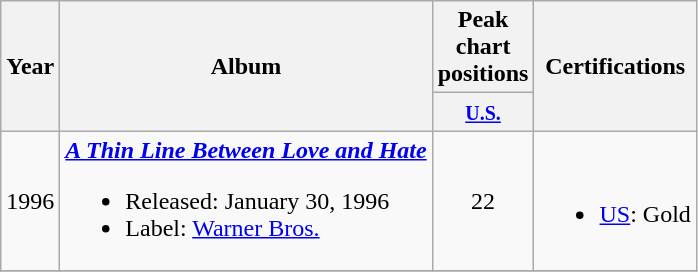<table class="wikitable">
<tr>
<th rowspan="2">Year</th>
<th rowspan="2">Album</th>
<th colspan="1">Peak chart positions</th>
<th rowspan="2">Certifications</th>
</tr>
<tr>
<th width=40><small><a href='#'>U.S.</a></small></th>
</tr>
<tr>
<td>1996</td>
<td><strong><em><a href='#'>A Thin Line Between Love and Hate</a></em></strong><br><ul><li>Released: January 30, 1996</li><li>Label: <a href='#'>Warner Bros.</a></li></ul></td>
<td align="center">22</td>
<td><br><ul><li><a href='#'>US</a>: Gold</li></ul></td>
</tr>
<tr>
</tr>
</table>
